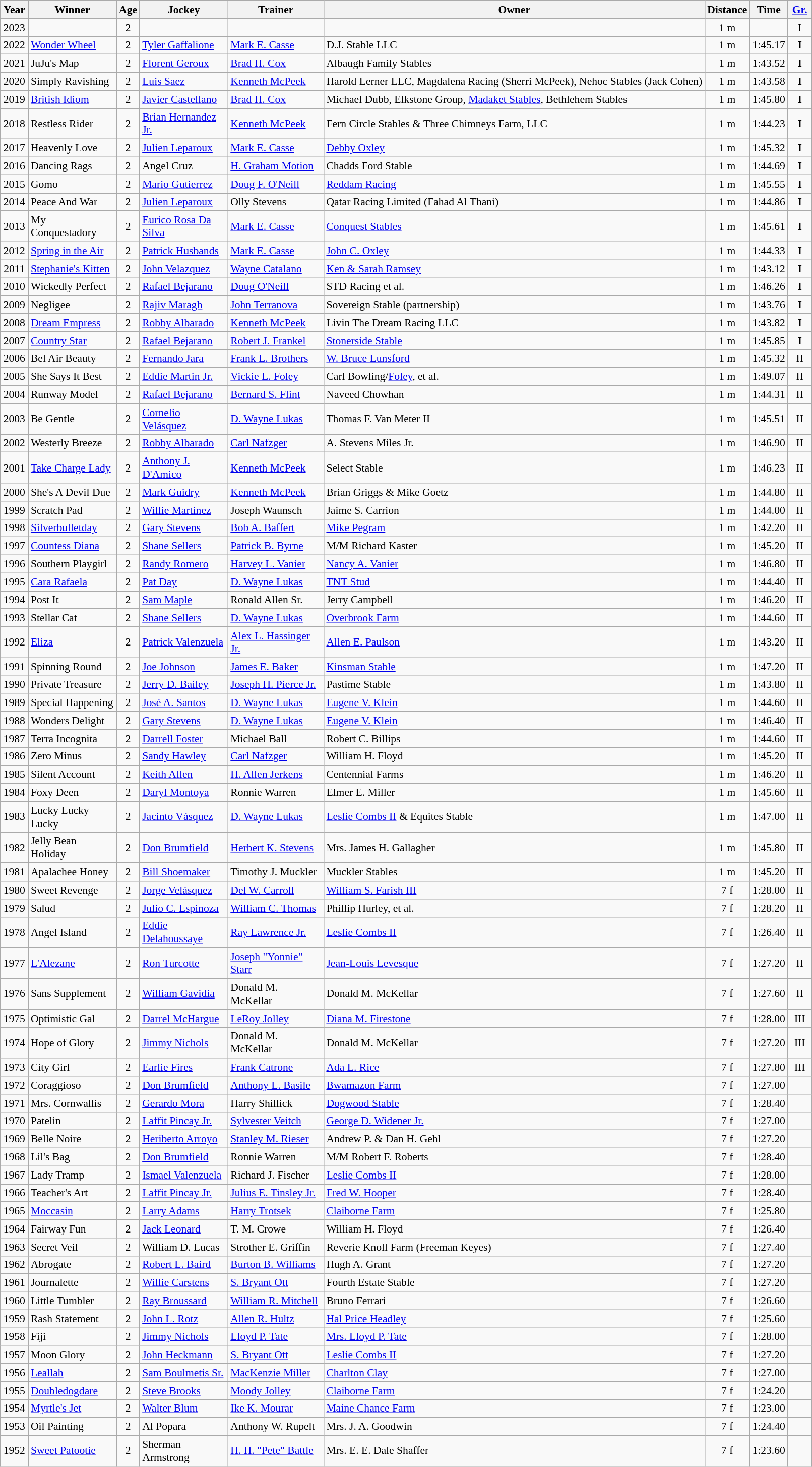<table class="wikitable sortable" style="font-size:90%">
<tr>
<th style="width:30px">Year</th>
<th style="width:110px">Winner</th>
<th style="width:20px">Age</th>
<th style="width:110px">Jockey</th>
<th style="width:120px">Trainer</th>
<th>Owner</th>
<th style="width:25px">Distance</th>
<th style="width:25px">Time</th>
<th style="width:25px"><a href='#'>Gr.</a></th>
</tr>
<tr>
<td align=center>2023</td>
<td></td>
<td align=center>2</td>
<td></td>
<td></td>
<td></td>
<td align=center>1<span> m</span></td>
<td></td>
<td align=center>I</td>
</tr>
<tr>
<td align=center>2022</td>
<td><a href='#'>Wonder Wheel</a></td>
<td align=center>2</td>
<td><a href='#'>Tyler Gaffalione</a></td>
<td><a href='#'>Mark E. Casse</a></td>
<td>D.J. Stable LLC</td>
<td align=center>1<span> m</span></td>
<td>1:45.17</td>
<td align=center><strong>I</strong></td>
</tr>
<tr>
<td align=center>2021</td>
<td>JuJu's Map</td>
<td align=center>2</td>
<td><a href='#'>Florent Geroux</a></td>
<td><a href='#'>Brad H. Cox</a></td>
<td>Albaugh Family Stables</td>
<td align=center>1<span> m</span></td>
<td>1:43.52</td>
<td align=center><strong>I</strong></td>
</tr>
<tr>
<td align=center>2020</td>
<td>Simply Ravishing</td>
<td align=center>2</td>
<td><a href='#'>Luis Saez</a></td>
<td><a href='#'>Kenneth McPeek</a></td>
<td>Harold Lerner LLC, Magdalena Racing (Sherri McPeek), Nehoc Stables (Jack Cohen)</td>
<td align=center>1<span> m</span></td>
<td>1:43.58</td>
<td align=center><strong>I</strong></td>
</tr>
<tr>
<td align=center>2019</td>
<td><a href='#'>British Idiom</a></td>
<td align=center>2</td>
<td><a href='#'>Javier Castellano</a></td>
<td><a href='#'>Brad H. Cox</a></td>
<td>Michael Dubb, Elkstone Group, <a href='#'>Madaket Stables</a>, Bethlehem Stables</td>
<td align=center>1<span> m</span></td>
<td align=center>1:45.80</td>
<td align=center><strong>I</strong></td>
</tr>
<tr>
<td align=center>2018</td>
<td>Restless Rider</td>
<td align=center>2</td>
<td><a href='#'>Brian Hernandez Jr.</a></td>
<td><a href='#'>Kenneth McPeek</a></td>
<td>Fern Circle Stables & Three Chimneys Farm, LLC</td>
<td align=center>1<span> m</span></td>
<td align=center>1:44.23</td>
<td align=center><strong>I</strong></td>
</tr>
<tr>
<td align=center>2017</td>
<td>Heavenly Love</td>
<td align=center>2</td>
<td><a href='#'>Julien Leparoux</a></td>
<td><a href='#'>Mark E. Casse</a></td>
<td><a href='#'>Debby Oxley</a></td>
<td align=center>1<span> m</span></td>
<td align=center>1:45.32</td>
<td align=center><strong>I</strong></td>
</tr>
<tr>
<td align=center>2016</td>
<td>Dancing Rags</td>
<td align=center>2</td>
<td>Angel Cruz</td>
<td><a href='#'>H. Graham Motion</a></td>
<td>Chadds Ford Stable</td>
<td align=center>1<span> m</span></td>
<td align=center>1:44.69</td>
<td align=center><strong>I</strong></td>
</tr>
<tr>
<td align=center>2015</td>
<td>Gomo</td>
<td align=center>2</td>
<td><a href='#'>Mario Gutierrez</a></td>
<td><a href='#'>Doug F. O'Neill</a></td>
<td><a href='#'>Reddam Racing</a></td>
<td align=center>1<span> m</span></td>
<td align=center>1:45.55</td>
<td align=center><strong>I</strong></td>
</tr>
<tr>
<td align=center>2014</td>
<td>Peace And War</td>
<td align=center>2</td>
<td><a href='#'>Julien Leparoux</a></td>
<td>Olly Stevens</td>
<td>Qatar Racing Limited (Fahad Al Thani)</td>
<td align=center>1<span> m</span></td>
<td align=center>1:44.86</td>
<td align=center><strong>I</strong></td>
</tr>
<tr>
<td align=center>2013</td>
<td>My Conquestadory</td>
<td align=center>2</td>
<td><a href='#'>Eurico Rosa Da Silva</a></td>
<td><a href='#'>Mark E. Casse</a></td>
<td><a href='#'>Conquest Stables</a></td>
<td align=center>1<span> m</span></td>
<td align=center>1:45.61</td>
<td align=center><strong>I</strong></td>
</tr>
<tr>
<td align=center>2012</td>
<td><a href='#'>Spring in the Air</a></td>
<td align=center>2</td>
<td><a href='#'>Patrick Husbands</a></td>
<td><a href='#'>Mark E. Casse</a></td>
<td><a href='#'>John C. Oxley</a></td>
<td align=center>1<span> m</span></td>
<td align=center>1:44.33</td>
<td align=center><strong>I</strong></td>
</tr>
<tr>
<td align=center>2011</td>
<td><a href='#'>Stephanie's Kitten</a></td>
<td align=center>2</td>
<td><a href='#'>John Velazquez</a></td>
<td><a href='#'>Wayne Catalano</a></td>
<td><a href='#'>Ken & Sarah Ramsey</a></td>
<td align=center>1<span> m</span></td>
<td align=center>1:43.12</td>
<td align=center><strong>I</strong></td>
</tr>
<tr>
<td align=center>2010</td>
<td>Wickedly Perfect</td>
<td align=center>2</td>
<td><a href='#'>Rafael Bejarano</a></td>
<td><a href='#'>Doug O'Neill</a></td>
<td>STD Racing et al.</td>
<td align=center>1<span> m</span></td>
<td align=center>1:46.26</td>
<td align=center><strong>I</strong></td>
</tr>
<tr>
<td align=center>2009</td>
<td>Negligee</td>
<td align=center>2</td>
<td><a href='#'>Rajiv Maragh</a></td>
<td><a href='#'>John Terranova</a></td>
<td>Sovereign Stable (partnership)</td>
<td align=center>1<span> m</span></td>
<td align=center>1:43.76</td>
<td align=center><strong>I</strong></td>
</tr>
<tr>
<td align=center>2008</td>
<td><a href='#'>Dream Empress</a></td>
<td align=center>2</td>
<td><a href='#'>Robby Albarado</a></td>
<td><a href='#'>Kenneth McPeek</a></td>
<td>Livin The Dream Racing LLC</td>
<td align=center>1<span> m</span></td>
<td align=center>1:43.82</td>
<td align=center><strong>I</strong></td>
</tr>
<tr>
<td align=center>2007</td>
<td><a href='#'>Country Star</a></td>
<td align=center>2</td>
<td><a href='#'>Rafael Bejarano</a></td>
<td><a href='#'>Robert J. Frankel</a></td>
<td><a href='#'>Stonerside Stable</a></td>
<td align=center>1<span> m</span></td>
<td align=center>1:45.85</td>
<td align=center><strong>I</strong></td>
</tr>
<tr>
<td align=center>2006</td>
<td>Bel Air Beauty</td>
<td align=center>2</td>
<td><a href='#'>Fernando Jara</a></td>
<td><a href='#'>Frank L. Brothers</a></td>
<td><a href='#'>W. Bruce Lunsford</a></td>
<td align=center>1<span> m</span></td>
<td align=center>1:45.32</td>
<td align=center>II</td>
</tr>
<tr>
<td align=center>2005</td>
<td>She Says It Best</td>
<td align=center>2</td>
<td><a href='#'>Eddie Martin Jr.</a></td>
<td><a href='#'>Vickie L. Foley</a></td>
<td>Carl Bowling/<a href='#'>Foley</a>, et al.</td>
<td align=center>1<span> m</span></td>
<td align=center>1:49.07</td>
<td align=center>II</td>
</tr>
<tr>
<td align=center>2004</td>
<td>Runway Model</td>
<td align=center>2</td>
<td><a href='#'>Rafael Bejarano</a></td>
<td><a href='#'>Bernard S. Flint</a></td>
<td>Naveed Chowhan</td>
<td align=center>1<span> m</span></td>
<td align=center>1:44.31</td>
<td align=center>II</td>
</tr>
<tr>
<td align=center>2003</td>
<td>Be Gentle</td>
<td align=center>2</td>
<td><a href='#'>Cornelio Velásquez</a></td>
<td><a href='#'>D. Wayne Lukas</a></td>
<td>Thomas F. Van Meter II</td>
<td align=center>1<span> m</span></td>
<td align=center>1:45.51</td>
<td align=center>II</td>
</tr>
<tr>
<td align=center>2002</td>
<td>Westerly Breeze</td>
<td align=center>2</td>
<td><a href='#'>Robby Albarado</a></td>
<td><a href='#'>Carl Nafzger</a></td>
<td>A. Stevens Miles Jr.</td>
<td align=center>1<span> m</span></td>
<td align=center>1:46.90</td>
<td align=center>II</td>
</tr>
<tr>
<td align=center>2001</td>
<td><a href='#'>Take Charge Lady</a></td>
<td align=center>2</td>
<td><a href='#'>Anthony J. D'Amico</a></td>
<td><a href='#'>Kenneth McPeek</a></td>
<td>Select Stable</td>
<td align=center>1<span> m</span></td>
<td align=center>1:46.23</td>
<td align=center>II</td>
</tr>
<tr>
<td align=center>2000</td>
<td>She's A Devil Due</td>
<td align=center>2</td>
<td><a href='#'>Mark Guidry</a></td>
<td><a href='#'>Kenneth McPeek</a></td>
<td>Brian Griggs & Mike Goetz</td>
<td align=center>1<span> m</span></td>
<td align=center>1:44.80</td>
<td align=center>II</td>
</tr>
<tr>
<td align=center>1999</td>
<td>Scratch Pad</td>
<td align=center>2</td>
<td><a href='#'>Willie Martinez</a></td>
<td>Joseph Waunsch</td>
<td>Jaime S. Carrion</td>
<td align=center>1<span> m</span></td>
<td align=center>1:44.00</td>
<td align=center>II</td>
</tr>
<tr>
<td align=center>1998</td>
<td><a href='#'>Silverbulletday</a></td>
<td align=center>2</td>
<td><a href='#'>Gary Stevens</a></td>
<td><a href='#'>Bob A. Baffert</a></td>
<td><a href='#'>Mike Pegram</a></td>
<td align=center>1<span> m</span></td>
<td align=center>1:42.20</td>
<td align=center>II</td>
</tr>
<tr>
<td align=center>1997</td>
<td><a href='#'>Countess Diana</a></td>
<td align=center>2</td>
<td><a href='#'>Shane Sellers</a></td>
<td><a href='#'>Patrick B. Byrne</a></td>
<td>M/M Richard Kaster</td>
<td align=center>1<span> m</span></td>
<td align=center>1:45.20</td>
<td align=center>II</td>
</tr>
<tr>
<td align=center>1996</td>
<td>Southern Playgirl</td>
<td align=center>2</td>
<td><a href='#'>Randy Romero</a></td>
<td><a href='#'>Harvey L. Vanier</a></td>
<td><a href='#'>Nancy A. Vanier</a></td>
<td align=center>1<span> m</span></td>
<td align=center>1:46.80</td>
<td align=center>II</td>
</tr>
<tr>
<td align=center>1995</td>
<td><a href='#'>Cara Rafaela</a></td>
<td align=center>2</td>
<td><a href='#'>Pat Day</a></td>
<td><a href='#'>D. Wayne Lukas</a></td>
<td><a href='#'>TNT Stud</a></td>
<td align=center>1<span> m</span></td>
<td align=center>1:44.40</td>
<td align=center>II</td>
</tr>
<tr>
<td align=center>1994</td>
<td>Post It</td>
<td align=center>2</td>
<td><a href='#'>Sam Maple</a></td>
<td>Ronald Allen Sr.</td>
<td>Jerry Campbell</td>
<td align=center>1<span> m</span></td>
<td align=center>1:46.20</td>
<td align=center>II</td>
</tr>
<tr>
<td align=center>1993</td>
<td>Stellar Cat</td>
<td align=center>2</td>
<td><a href='#'>Shane Sellers</a></td>
<td><a href='#'>D. Wayne Lukas</a></td>
<td><a href='#'>Overbrook Farm</a></td>
<td align=center>1<span> m</span></td>
<td align=center>1:44.60</td>
<td align=center>II</td>
</tr>
<tr>
<td align=center>1992</td>
<td><a href='#'>Eliza</a></td>
<td align=center>2</td>
<td><a href='#'>Patrick Valenzuela</a></td>
<td><a href='#'>Alex L. Hassinger Jr.</a></td>
<td><a href='#'>Allen E. Paulson</a></td>
<td align=center>1<span> m</span></td>
<td align=center>1:43.20</td>
<td align=center>II</td>
</tr>
<tr>
<td align=center>1991</td>
<td>Spinning Round</td>
<td align=center>2</td>
<td><a href='#'>Joe Johnson</a></td>
<td><a href='#'>James E. Baker</a></td>
<td><a href='#'>Kinsman Stable</a></td>
<td align=center>1<span> m</span></td>
<td align=center>1:47.20</td>
<td align=center>II</td>
</tr>
<tr>
<td align=center>1990</td>
<td>Private Treasure</td>
<td align=center>2</td>
<td><a href='#'>Jerry D. Bailey</a></td>
<td><a href='#'>Joseph H. Pierce Jr.</a></td>
<td>Pastime Stable</td>
<td align=center>1<span> m</span></td>
<td align=center>1:43.80</td>
<td align=center>II</td>
</tr>
<tr>
<td align=center>1989</td>
<td>Special Happening</td>
<td align=center>2</td>
<td><a href='#'>José A. Santos</a></td>
<td><a href='#'>D. Wayne Lukas</a></td>
<td><a href='#'>Eugene V. Klein</a></td>
<td align=center>1<span> m</span></td>
<td align=center>1:44.60</td>
<td align=center>II</td>
</tr>
<tr>
<td align=center>1988</td>
<td>Wonders Delight</td>
<td align=center>2</td>
<td><a href='#'>Gary Stevens</a></td>
<td><a href='#'>D. Wayne Lukas</a></td>
<td><a href='#'>Eugene V. Klein</a></td>
<td align=center>1<span> m</span></td>
<td align=center>1:46.40</td>
<td align=center>II</td>
</tr>
<tr>
<td align=center>1987</td>
<td>Terra Incognita</td>
<td align=center>2</td>
<td><a href='#'>Darrell Foster</a></td>
<td>Michael Ball</td>
<td>Robert C. Billips</td>
<td align=center>1<span> m</span></td>
<td align=center>1:44.60</td>
<td align=center>II</td>
</tr>
<tr>
<td align=center>1986</td>
<td>Zero Minus</td>
<td align=center>2</td>
<td><a href='#'>Sandy Hawley</a></td>
<td><a href='#'>Carl Nafzger</a></td>
<td>William H. Floyd</td>
<td align=center>1<span> m</span></td>
<td align=center>1:45.20</td>
<td align=center>II</td>
</tr>
<tr>
<td align=center>1985</td>
<td>Silent Account</td>
<td align=center>2</td>
<td><a href='#'>Keith Allen</a></td>
<td><a href='#'>H. Allen Jerkens</a></td>
<td>Centennial Farms</td>
<td align=center>1<span> m</span></td>
<td align=center>1:46.20</td>
<td align=center>II</td>
</tr>
<tr>
<td align=center>1984</td>
<td>Foxy Deen</td>
<td align=center>2</td>
<td><a href='#'>Daryl Montoya</a></td>
<td>Ronnie Warren</td>
<td>Elmer E. Miller</td>
<td align=center>1<span> m</span></td>
<td align=center>1:45.60</td>
<td align=center>II</td>
</tr>
<tr>
<td align=center>1983</td>
<td>Lucky Lucky Lucky</td>
<td align=center>2</td>
<td><a href='#'>Jacinto Vásquez</a></td>
<td><a href='#'>D. Wayne Lukas</a></td>
<td><a href='#'>Leslie Combs II</a> & Equites Stable</td>
<td align=center>1<span> m</span></td>
<td align=center>1:47.00</td>
<td align=center>II</td>
</tr>
<tr>
<td align=center>1982</td>
<td>Jelly Bean Holiday</td>
<td align=center>2</td>
<td><a href='#'>Don Brumfield</a></td>
<td><a href='#'>Herbert K. Stevens</a></td>
<td>Mrs. James H. Gallagher</td>
<td align=center>1<span> m</span></td>
<td align=center>1:45.80</td>
<td align=center>II</td>
</tr>
<tr>
<td align=center>1981</td>
<td>Apalachee Honey</td>
<td align=center>2</td>
<td><a href='#'>Bill Shoemaker</a></td>
<td>Timothy J. Muckler</td>
<td>Muckler Stables</td>
<td align=center>1<span> m</span></td>
<td align=center>1:45.20</td>
<td align=center>II</td>
</tr>
<tr>
<td align=center>1980</td>
<td>Sweet Revenge</td>
<td align=center>2</td>
<td><a href='#'>Jorge Velásquez</a></td>
<td><a href='#'>Del W. Carroll</a></td>
<td><a href='#'>William S. Farish III</a></td>
<td align=center>7 f</td>
<td align=center>1:28.00</td>
<td align=center>II</td>
</tr>
<tr>
<td align=center>1979</td>
<td>Salud</td>
<td align=center>2</td>
<td><a href='#'>Julio C. Espinoza</a></td>
<td><a href='#'>William C. Thomas</a></td>
<td>Phillip Hurley, et al.</td>
<td align=center>7 f</td>
<td align=center>1:28.20</td>
<td align=center>II</td>
</tr>
<tr>
<td align=center>1978</td>
<td>Angel Island</td>
<td align=center>2</td>
<td><a href='#'>Eddie Delahoussaye</a></td>
<td><a href='#'>Ray Lawrence Jr.</a></td>
<td><a href='#'>Leslie Combs II</a></td>
<td align=center>7 f</td>
<td align=center>1:26.40</td>
<td align=center>II</td>
</tr>
<tr>
<td align=center>1977</td>
<td><a href='#'>L'Alezane</a></td>
<td align=center>2</td>
<td><a href='#'>Ron Turcotte</a></td>
<td><a href='#'>Joseph "Yonnie" Starr</a></td>
<td><a href='#'>Jean-Louis Levesque</a></td>
<td align=center>7 f</td>
<td align=center>1:27.20</td>
<td align=center>II</td>
</tr>
<tr>
<td align=center>1976</td>
<td>Sans Supplement</td>
<td align=center>2</td>
<td><a href='#'>William Gavidia</a></td>
<td>Donald M. McKellar</td>
<td>Donald M. McKellar</td>
<td align=center>7 f</td>
<td align=center>1:27.60</td>
<td align=center>II</td>
</tr>
<tr>
<td align=center>1975</td>
<td>Optimistic Gal</td>
<td align=center>2</td>
<td><a href='#'>Darrel McHargue</a></td>
<td><a href='#'>LeRoy Jolley</a></td>
<td><a href='#'>Diana M. Firestone</a></td>
<td align=center>7 f</td>
<td align=center>1:28.00</td>
<td align=center>III</td>
</tr>
<tr>
<td align=center>1974</td>
<td>Hope of Glory</td>
<td align=center>2</td>
<td><a href='#'>Jimmy Nichols</a></td>
<td>Donald M. McKellar</td>
<td>Donald M. McKellar</td>
<td align=center>7 f</td>
<td align=center>1:27.20</td>
<td align=center>III</td>
</tr>
<tr>
<td align=center>1973</td>
<td>City Girl</td>
<td align=center>2</td>
<td><a href='#'>Earlie Fires</a></td>
<td><a href='#'>Frank Catrone</a></td>
<td><a href='#'>Ada L. Rice</a></td>
<td align=center>7 f</td>
<td align=center>1:27.80</td>
<td align=center>III</td>
</tr>
<tr>
<td align=center>1972</td>
<td>Coraggioso</td>
<td align=center>2</td>
<td><a href='#'>Don Brumfield</a></td>
<td><a href='#'>Anthony L. Basile</a></td>
<td><a href='#'>Bwamazon Farm</a></td>
<td align=center>7 f</td>
<td align=center>1:27.00</td>
<td></td>
</tr>
<tr>
<td align=center>1971</td>
<td>Mrs. Cornwallis</td>
<td align=center>2</td>
<td><a href='#'>Gerardo Mora</a></td>
<td>Harry Shillick</td>
<td><a href='#'>Dogwood Stable</a></td>
<td align=center>7 f</td>
<td align=center>1:28.40</td>
<td></td>
</tr>
<tr>
<td align=center>1970</td>
<td>Patelin</td>
<td align=center>2</td>
<td><a href='#'>Laffit Pincay Jr.</a></td>
<td><a href='#'>Sylvester Veitch</a></td>
<td><a href='#'>George D. Widener Jr.</a></td>
<td align=center>7 f</td>
<td align=center>1:27.00</td>
<td></td>
</tr>
<tr>
<td align=center>1969</td>
<td>Belle Noire</td>
<td align=center>2</td>
<td><a href='#'>Heriberto Arroyo</a></td>
<td><a href='#'>Stanley M. Rieser</a></td>
<td>Andrew P. & Dan H. Gehl</td>
<td align=center>7 f</td>
<td align=center>1:27.20</td>
<td></td>
</tr>
<tr>
<td align=center>1968</td>
<td>Lil's Bag</td>
<td align=center>2</td>
<td><a href='#'>Don Brumfield</a></td>
<td>Ronnie Warren</td>
<td>M/M Robert F. Roberts</td>
<td align=center>7 f</td>
<td align=center>1:28.40</td>
<td></td>
</tr>
<tr>
<td align=center>1967</td>
<td>Lady Tramp</td>
<td align=center>2</td>
<td><a href='#'>Ismael Valenzuela</a></td>
<td>Richard J. Fischer</td>
<td><a href='#'>Leslie Combs II</a></td>
<td align=center>7 f</td>
<td align=center>1:28.00</td>
<td></td>
</tr>
<tr>
<td align=center>1966</td>
<td>Teacher's Art</td>
<td align=center>2</td>
<td><a href='#'>Laffit Pincay Jr.</a></td>
<td><a href='#'>Julius E. Tinsley Jr.</a></td>
<td><a href='#'>Fred W. Hooper</a></td>
<td align=center>7 f</td>
<td align=center>1:28.40</td>
<td></td>
</tr>
<tr>
<td align=center>1965</td>
<td><a href='#'>Moccasin</a></td>
<td align=center>2</td>
<td><a href='#'>Larry Adams</a></td>
<td><a href='#'>Harry Trotsek</a></td>
<td><a href='#'>Claiborne Farm</a></td>
<td align=center>7 f</td>
<td align=center>1:25.80</td>
<td></td>
</tr>
<tr>
<td align=center>1964</td>
<td>Fairway Fun</td>
<td align=center>2</td>
<td><a href='#'>Jack Leonard</a></td>
<td>T. M. Crowe</td>
<td>William H. Floyd</td>
<td align=center>7 f</td>
<td align=center>1:26.40</td>
<td></td>
</tr>
<tr>
<td align=center>1963</td>
<td>Secret Veil</td>
<td align=center>2</td>
<td>William D. Lucas</td>
<td>Strother E. Griffin</td>
<td>Reverie Knoll Farm (Freeman Keyes)</td>
<td align=center>7 f</td>
<td align=center>1:27.40</td>
<td></td>
</tr>
<tr>
<td align=center>1962</td>
<td>Abrogate</td>
<td align=center>2</td>
<td><a href='#'>Robert L. Baird</a></td>
<td><a href='#'>Burton B. Williams</a></td>
<td>Hugh A. Grant</td>
<td align=center>7 f</td>
<td align=center>1:27.20</td>
<td></td>
</tr>
<tr>
<td align=center>1961</td>
<td>Journalette</td>
<td align=center>2</td>
<td><a href='#'>Willie Carstens</a></td>
<td><a href='#'>S. Bryant Ott</a></td>
<td>Fourth Estate Stable</td>
<td align=center>7 f</td>
<td align=center>1:27.20</td>
<td></td>
</tr>
<tr>
<td align=center>1960</td>
<td>Little Tumbler</td>
<td align=center>2</td>
<td><a href='#'>Ray Broussard</a></td>
<td><a href='#'>William R. Mitchell</a></td>
<td>Bruno Ferrari</td>
<td align=center>7 f</td>
<td align=center>1:26.60</td>
<td></td>
</tr>
<tr>
<td align=center>1959</td>
<td>Rash Statement</td>
<td align=center>2</td>
<td><a href='#'>John L. Rotz</a></td>
<td><a href='#'>Allen R. Hultz</a></td>
<td><a href='#'>Hal Price Headley</a></td>
<td align=center>7 f</td>
<td align=center>1:25.60</td>
<td></td>
</tr>
<tr>
<td align=center>1958</td>
<td>Fiji</td>
<td align=center>2</td>
<td><a href='#'>Jimmy Nichols</a></td>
<td><a href='#'>Lloyd P. Tate</a></td>
<td><a href='#'>Mrs. Lloyd P. Tate</a></td>
<td align=center>7 f</td>
<td align=center>1:28.00</td>
<td></td>
</tr>
<tr>
<td align=center>1957</td>
<td>Moon Glory</td>
<td align=center>2</td>
<td><a href='#'>John Heckmann</a></td>
<td><a href='#'>S. Bryant Ott</a></td>
<td><a href='#'>Leslie Combs II</a></td>
<td align=center>7 f</td>
<td align=center>1:27.20</td>
<td></td>
</tr>
<tr>
<td align=center>1956</td>
<td><a href='#'>Leallah</a></td>
<td align=center>2</td>
<td><a href='#'>Sam Boulmetis Sr.</a></td>
<td><a href='#'>MacKenzie Miller</a></td>
<td><a href='#'>Charlton Clay</a></td>
<td align=center>7 f</td>
<td align=center>1:27.00</td>
<td></td>
</tr>
<tr>
<td align=center>1955</td>
<td><a href='#'>Doubledogdare</a></td>
<td align=center>2</td>
<td><a href='#'>Steve Brooks</a></td>
<td><a href='#'>Moody Jolley</a></td>
<td><a href='#'>Claiborne Farm</a></td>
<td align=center>7 f</td>
<td align=center>1:24.20</td>
<td></td>
</tr>
<tr>
<td align=center>1954</td>
<td><a href='#'>Myrtle's Jet</a></td>
<td align=center>2</td>
<td><a href='#'>Walter Blum</a></td>
<td><a href='#'>Ike K. Mourar</a></td>
<td><a href='#'>Maine Chance Farm</a></td>
<td align=center>7 f</td>
<td align=center>1:23.00</td>
<td></td>
</tr>
<tr>
<td align=center>1953</td>
<td>Oil Painting</td>
<td align=center>2</td>
<td>Al Popara</td>
<td>Anthony W. Rupelt</td>
<td>Mrs. J. A. Goodwin</td>
<td align=center>7 f</td>
<td align=center>1:24.40</td>
<td></td>
</tr>
<tr>
<td align=center>1952</td>
<td><a href='#'>Sweet Patootie</a></td>
<td align=center>2</td>
<td>Sherman Armstrong</td>
<td><a href='#'>H. H. "Pete" Battle</a></td>
<td>Mrs. E. E. Dale Shaffer</td>
<td align=center>7 f</td>
<td align=center>1:23.60</td>
<td></td>
</tr>
</table>
